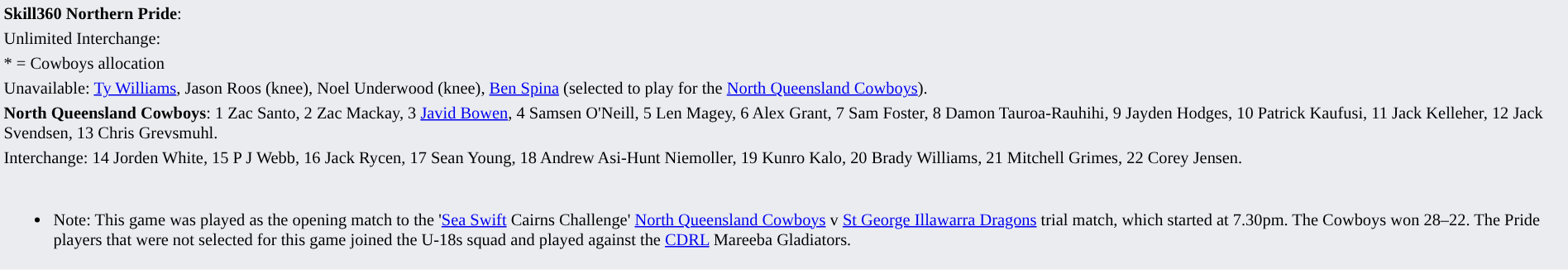<table style="background:#eaecf0; font-size:85%; width:100%;">
<tr>
<td><strong>Skill360 Northern Pride</strong>:             </td>
</tr>
<tr>
<td>Unlimited Interchange:       </td>
</tr>
<tr>
<td>* = Cowboys allocation</td>
</tr>
<tr>
<td>Unavailable: <a href='#'>Ty Williams</a>, Jason Roos (knee), Noel Underwood (knee), <a href='#'>Ben Spina</a> (selected to play for the <a href='#'>North Queensland Cowboys</a>).</td>
</tr>
<tr>
<td><strong>North Queensland Cowboys</strong>: 1 Zac Santo, 2 Zac Mackay, 3 <a href='#'>Javid Bowen</a>, 4 Samsen O'Neill, 5 Len Magey, 6 Alex Grant, 7 Sam Foster, 8 Damon Tauroa-Rauhihi, 9 Jayden Hodges, 10 Patrick Kaufusi, 11 Jack Kelleher, 12 Jack Svendsen, 13 Chris Grevsmuhl.</td>
</tr>
<tr>
<td>Interchange: 14 Jorden White, 15 P J Webb, 16 Jack Rycen, 17 Sean Young, 18 Andrew Asi-Hunt Niemoller, 19 Kunro Kalo, 20 Brady Williams, 21 Mitchell Grimes, 22 Corey Jensen.</td>
</tr>
<tr>
<td><br><ul><li>Note: This game was played as the opening match to the '<a href='#'>Sea Swift</a> Cairns Challenge' <a href='#'>North Queensland Cowboys</a> v <a href='#'>St George Illawarra Dragons</a> trial match, which started at 7.30pm. The Cowboys won 28–22. The Pride players that were not selected for this game joined the U-18s squad and played against the <a href='#'>CDRL</a> Mareeba Gladiators.</li></ul></td>
</tr>
</table>
